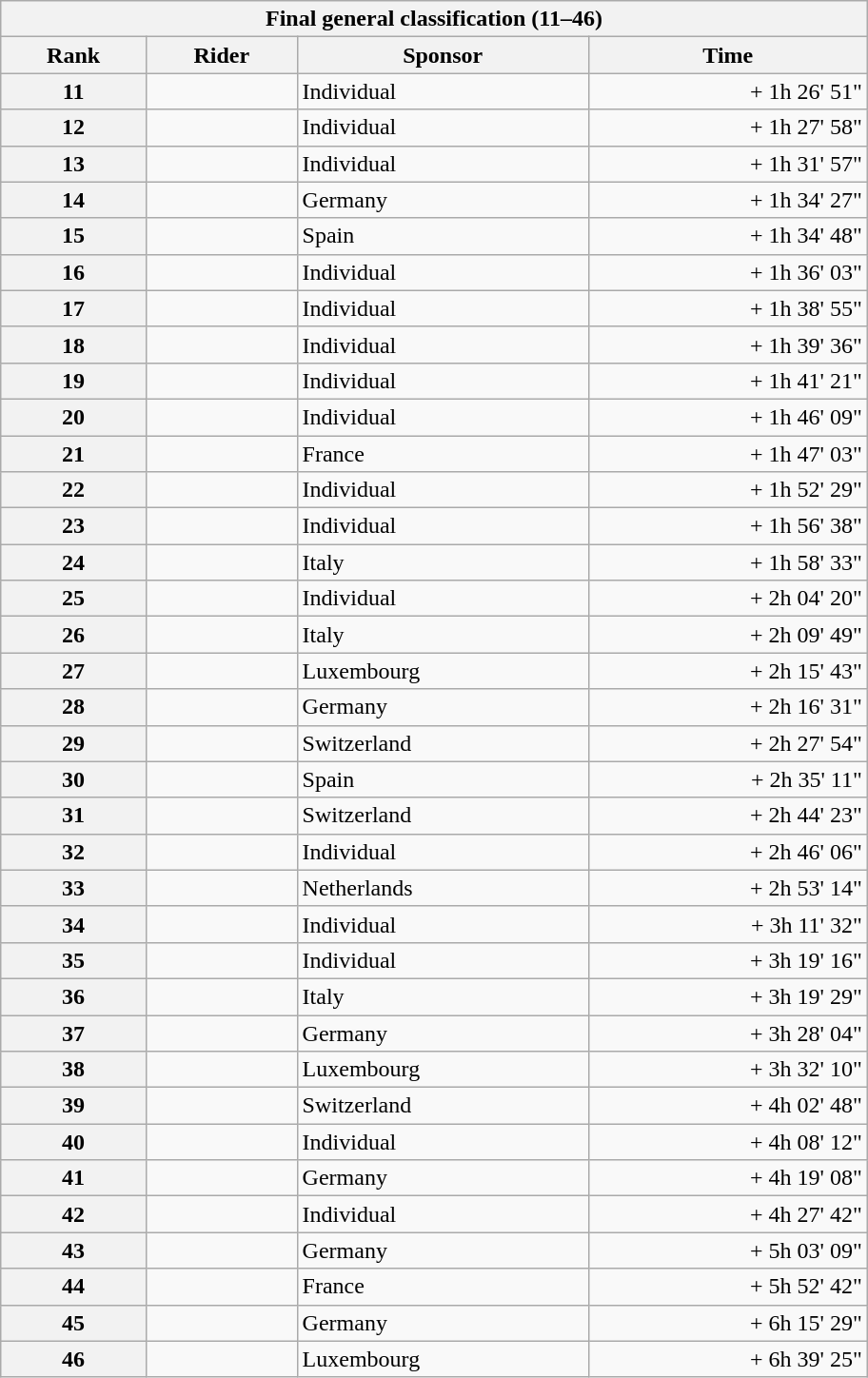<table class="collapsible collapsed wikitable" style="width:38em;margin-top:-1px;">
<tr>
<th scope="col" colspan="4">Final general classification (11–46)</th>
</tr>
<tr>
<th scope="col">Rank</th>
<th scope="col">Rider</th>
<th scope="col">Sponsor</th>
<th scope="col">Time</th>
</tr>
<tr>
<th scope="row">11</th>
<td></td>
<td>Individual</td>
<td style="text-align:right;">+ 1h 26' 51"</td>
</tr>
<tr>
<th scope="row">12</th>
<td></td>
<td>Individual</td>
<td style="text-align:right;">+ 1h 27' 58"</td>
</tr>
<tr>
<th scope="row">13</th>
<td></td>
<td>Individual</td>
<td style="text-align:right;">+ 1h 31' 57"</td>
</tr>
<tr>
<th scope="row">14</th>
<td></td>
<td>Germany</td>
<td style="text-align:right;">+ 1h 34' 27"</td>
</tr>
<tr>
<th scope="row">15</th>
<td></td>
<td>Spain</td>
<td style="text-align:right;">+ 1h 34' 48"</td>
</tr>
<tr>
<th scope="row">16</th>
<td></td>
<td>Individual</td>
<td style="text-align:right;">+ 1h 36' 03"</td>
</tr>
<tr>
<th scope="row">17</th>
<td></td>
<td>Individual</td>
<td style="text-align:right;">+ 1h 38' 55"</td>
</tr>
<tr>
<th scope="row">18</th>
<td></td>
<td>Individual</td>
<td style="text-align:right;">+ 1h 39' 36"</td>
</tr>
<tr>
<th scope="row">19</th>
<td></td>
<td>Individual</td>
<td style="text-align:right;">+ 1h 41' 21"</td>
</tr>
<tr>
<th scope="row">20</th>
<td></td>
<td>Individual</td>
<td style="text-align:right;">+ 1h 46' 09"</td>
</tr>
<tr>
<th scope="row">21</th>
<td></td>
<td>France</td>
<td style="text-align:right;">+ 1h 47' 03"</td>
</tr>
<tr>
<th scope="row">22</th>
<td></td>
<td>Individual</td>
<td style="text-align:right;">+ 1h 52' 29"</td>
</tr>
<tr>
<th scope="row">23</th>
<td></td>
<td>Individual</td>
<td style="text-align:right;">+ 1h 56' 38"</td>
</tr>
<tr>
<th scope="row">24</th>
<td></td>
<td>Italy</td>
<td style="text-align:right;">+ 1h 58' 33"</td>
</tr>
<tr>
<th scope="row">25</th>
<td></td>
<td>Individual</td>
<td style="text-align:right;">+ 2h 04' 20"</td>
</tr>
<tr>
<th scope="row">26</th>
<td></td>
<td>Italy</td>
<td style="text-align:right;">+ 2h 09' 49"</td>
</tr>
<tr>
<th scope="row">27</th>
<td></td>
<td>Luxembourg</td>
<td style="text-align:right;">+ 2h 15' 43"</td>
</tr>
<tr>
<th scope="row">28</th>
<td></td>
<td>Germany</td>
<td style="text-align:right;">+ 2h 16' 31"</td>
</tr>
<tr>
<th scope="row">29</th>
<td></td>
<td>Switzerland</td>
<td style="text-align:right;">+ 2h 27' 54"</td>
</tr>
<tr>
<th scope="row">30</th>
<td></td>
<td>Spain</td>
<td style="text-align:right;">+ 2h 35' 11"</td>
</tr>
<tr>
<th scope="row">31</th>
<td></td>
<td>Switzerland</td>
<td style="text-align:right;">+ 2h 44' 23"</td>
</tr>
<tr>
<th scope="row">32</th>
<td></td>
<td>Individual</td>
<td style="text-align:right;">+ 2h 46' 06"</td>
</tr>
<tr>
<th scope="row">33</th>
<td></td>
<td>Netherlands</td>
<td style="text-align:right;">+ 2h 53' 14"</td>
</tr>
<tr>
<th scope="row">34</th>
<td></td>
<td>Individual</td>
<td style="text-align:right;">+ 3h 11' 32"</td>
</tr>
<tr>
<th scope="row">35</th>
<td></td>
<td>Individual</td>
<td style="text-align:right;">+ 3h 19' 16"</td>
</tr>
<tr>
<th scope="row">36</th>
<td></td>
<td>Italy</td>
<td style="text-align:right;">+ 3h 19' 29"</td>
</tr>
<tr>
<th scope="row">37</th>
<td></td>
<td>Germany</td>
<td style="text-align:right;">+ 3h 28' 04"</td>
</tr>
<tr>
<th scope="row">38</th>
<td></td>
<td>Luxembourg</td>
<td style="text-align:right;">+ 3h 32' 10"</td>
</tr>
<tr>
<th scope="row">39</th>
<td></td>
<td>Switzerland</td>
<td style="text-align:right;">+ 4h 02' 48"</td>
</tr>
<tr>
<th scope="row">40</th>
<td></td>
<td>Individual</td>
<td style="text-align:right;">+ 4h 08' 12"</td>
</tr>
<tr>
<th scope="row">41</th>
<td></td>
<td>Germany</td>
<td style="text-align:right;">+ 4h 19' 08"</td>
</tr>
<tr>
<th scope="row">42</th>
<td></td>
<td>Individual</td>
<td style="text-align:right;">+ 4h 27' 42"</td>
</tr>
<tr>
<th scope="row">43</th>
<td></td>
<td>Germany</td>
<td style="text-align:right;">+ 5h 03' 09"</td>
</tr>
<tr>
<th scope="row">44</th>
<td></td>
<td>France</td>
<td style="text-align:right;">+ 5h 52' 42"</td>
</tr>
<tr>
<th scope="row">45</th>
<td></td>
<td>Germany</td>
<td style="text-align:right;">+ 6h 15' 29"</td>
</tr>
<tr>
<th scope="row">46</th>
<td></td>
<td>Luxembourg</td>
<td style="text-align:right;">+ 6h 39' 25"</td>
</tr>
</table>
